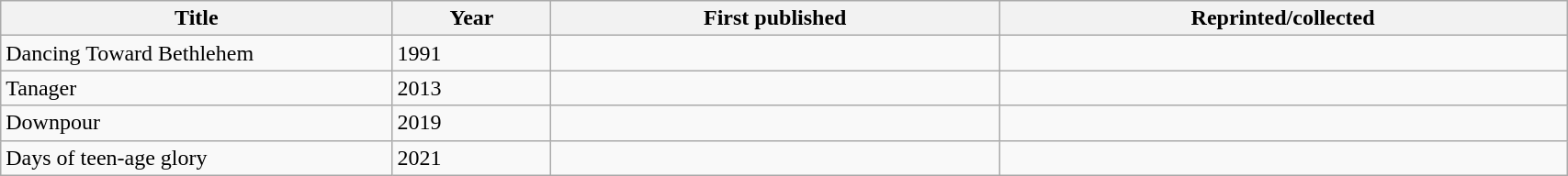<table class='wikitable sortable' width='90%'>
<tr>
<th width=25%>Title</th>
<th>Year</th>
<th>First published</th>
<th>Reprinted/collected</th>
</tr>
<tr>
<td>Dancing Toward Bethlehem</td>
<td>1991</td>
<td></td>
<td></td>
</tr>
<tr>
<td>Tanager</td>
<td>2013</td>
<td></td>
<td></td>
</tr>
<tr>
<td>Downpour</td>
<td>2019</td>
<td></td>
<td></td>
</tr>
<tr>
<td>Days of teen-age glory</td>
<td>2021</td>
<td></td>
<td></td>
</tr>
</table>
